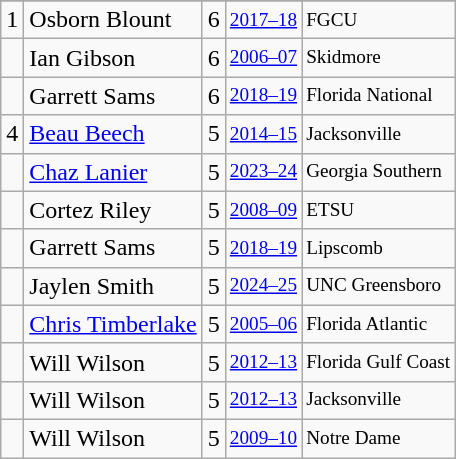<table class="wikitable">
<tr>
</tr>
<tr>
<td>1</td>
<td>Osborn Blount</td>
<td>6</td>
<td style="font-size:80%;"><a href='#'>2017–18</a></td>
<td style="font-size:80%;">FGCU</td>
</tr>
<tr>
<td></td>
<td>Ian Gibson</td>
<td>6</td>
<td style="font-size:80%;"><a href='#'>2006–07</a></td>
<td style="font-size:80%;">Skidmore</td>
</tr>
<tr>
<td></td>
<td>Garrett Sams</td>
<td>6</td>
<td style="font-size:80%;"><a href='#'>2018–19</a></td>
<td style="font-size:80%;">Florida National</td>
</tr>
<tr>
<td>4</td>
<td><a href='#'>Beau Beech</a></td>
<td>5</td>
<td style="font-size:80%;"><a href='#'>2014–15</a></td>
<td style="font-size:80%;">Jacksonville</td>
</tr>
<tr>
<td></td>
<td><a href='#'>Chaz Lanier</a></td>
<td>5</td>
<td style="font-size:80%;"><a href='#'>2023–24</a></td>
<td style="font-size:80%;">Georgia Southern</td>
</tr>
<tr>
<td></td>
<td>Cortez Riley</td>
<td>5</td>
<td style="font-size:80%;"><a href='#'>2008–09</a></td>
<td style="font-size:80%;">ETSU</td>
</tr>
<tr>
<td></td>
<td>Garrett Sams</td>
<td>5</td>
<td style="font-size:80%;"><a href='#'>2018–19</a></td>
<td style="font-size:80%;">Lipscomb</td>
</tr>
<tr>
<td></td>
<td>Jaylen Smith</td>
<td>5</td>
<td style="font-size:80%;"><a href='#'>2024–25</a></td>
<td style="font-size:80%;">UNC Greensboro</td>
</tr>
<tr>
<td></td>
<td><a href='#'>Chris Timberlake</a></td>
<td>5</td>
<td style="font-size:80%;"><a href='#'>2005–06</a></td>
<td style="font-size:80%;">Florida Atlantic</td>
</tr>
<tr>
<td></td>
<td>Will Wilson</td>
<td>5</td>
<td style="font-size:80%;"><a href='#'>2012–13</a></td>
<td style="font-size:80%;">Florida Gulf Coast</td>
</tr>
<tr>
<td></td>
<td>Will Wilson</td>
<td>5</td>
<td style="font-size:80%;"><a href='#'>2012–13</a></td>
<td style="font-size:80%;">Jacksonville</td>
</tr>
<tr>
<td></td>
<td>Will Wilson</td>
<td>5</td>
<td style="font-size:80%;"><a href='#'>2009–10</a></td>
<td style="font-size:80%;">Notre Dame</td>
</tr>
</table>
